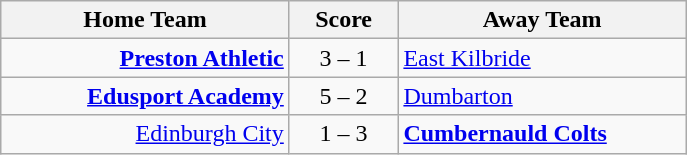<table class="wikitable" style="border-collapse: collapse;">
<tr>
<th align="right" width="185">Home Team</th>
<th align="center" width="65"> Score </th>
<th align="left" width="185">Away Team</th>
</tr>
<tr>
<td style="text-align: right;"><strong><a href='#'>Preston Athletic</a></strong></td>
<td style="text-align: center;">3 – 1</td>
<td style="text-align: left;"><a href='#'>East Kilbride</a></td>
</tr>
<tr>
<td style="text-align: right;"><strong><a href='#'>Edusport Academy</a></strong></td>
<td style="text-align: center;">5 – 2</td>
<td style="text-align: left;"><a href='#'>Dumbarton</a></td>
</tr>
<tr>
<td style="text-align: right;"><a href='#'>Edinburgh City</a></td>
<td style="text-align: center;">1 – 3</td>
<td style="text-align: left;"><strong><a href='#'>Cumbernauld Colts</a></strong></td>
</tr>
</table>
